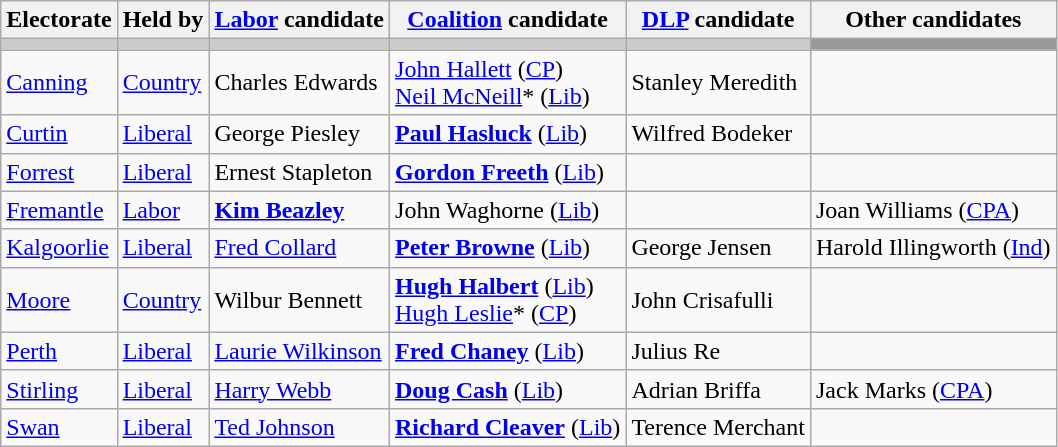<table class="wikitable">
<tr>
<th>Electorate</th>
<th>Held by</th>
<th><a href='#'>Labor</a> candidate</th>
<th><a href='#'>Coalition</a> candidate</th>
<th><a href='#'>DLP</a> candidate</th>
<th>Other candidates</th>
</tr>
<tr bgcolor="#cccccc">
<td></td>
<td></td>
<td></td>
<td></td>
<td></td>
<td bgcolor="#999999"></td>
</tr>
<tr>
<td><a href='#'>Canning</a></td>
<td><a href='#'>Country</a></td>
<td>Charles Edwards</td>
<td><a href='#'>John Hallett</a> (<a href='#'>CP</a>)<br><a href='#'>Neil McNeill</a>* (<a href='#'>Lib</a>)</td>
<td>Stanley Meredith</td>
<td></td>
</tr>
<tr>
<td><a href='#'>Curtin</a></td>
<td><a href='#'>Liberal</a></td>
<td>George Piesley</td>
<td><strong><a href='#'>Paul Hasluck</a></strong> (<a href='#'>Lib</a>)</td>
<td>Wilfred Bodeker</td>
<td></td>
</tr>
<tr>
<td><a href='#'>Forrest</a></td>
<td><a href='#'>Liberal</a></td>
<td>Ernest Stapleton</td>
<td><strong><a href='#'>Gordon Freeth</a></strong> (<a href='#'>Lib</a>)</td>
<td></td>
<td></td>
</tr>
<tr>
<td><a href='#'>Fremantle</a></td>
<td><a href='#'>Labor</a></td>
<td><strong><a href='#'>Kim Beazley</a></strong></td>
<td>John Waghorne (<a href='#'>Lib</a>)</td>
<td></td>
<td>Joan Williams (<a href='#'>CPA</a>)</td>
</tr>
<tr>
<td><a href='#'>Kalgoorlie</a></td>
<td><a href='#'>Liberal</a></td>
<td><a href='#'>Fred Collard</a></td>
<td><strong><a href='#'>Peter Browne</a></strong> (<a href='#'>Lib</a>)</td>
<td>George Jensen</td>
<td>Harold Illingworth (<a href='#'>Ind</a>)</td>
</tr>
<tr>
<td><a href='#'>Moore</a></td>
<td><a href='#'>Country</a></td>
<td>Wilbur Bennett</td>
<td><strong><a href='#'>Hugh Halbert</a></strong> (<a href='#'>Lib</a>)<br><a href='#'>Hugh Leslie</a>* (<a href='#'>CP</a>)</td>
<td>John Crisafulli</td>
<td></td>
</tr>
<tr>
<td><a href='#'>Perth</a></td>
<td><a href='#'>Liberal</a></td>
<td><a href='#'>Laurie Wilkinson</a></td>
<td><strong><a href='#'>Fred Chaney</a></strong> (<a href='#'>Lib</a>)</td>
<td>Julius Re</td>
<td></td>
</tr>
<tr>
<td><a href='#'>Stirling</a></td>
<td><a href='#'>Liberal</a></td>
<td><a href='#'>Harry Webb</a></td>
<td><strong><a href='#'>Doug Cash</a></strong> (<a href='#'>Lib</a>)</td>
<td>Adrian Briffa</td>
<td>Jack Marks (<a href='#'>CPA</a>)</td>
</tr>
<tr>
<td><a href='#'>Swan</a></td>
<td><a href='#'>Liberal</a></td>
<td><a href='#'>Ted Johnson</a></td>
<td><strong><a href='#'>Richard Cleaver</a></strong> (<a href='#'>Lib</a>)</td>
<td>Terence Merchant</td>
<td></td>
</tr>
</table>
